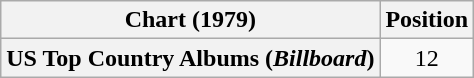<table class="wikitable plainrowheaders" style="text-align:center">
<tr>
<th scope="col">Chart (1979)</th>
<th scope="col">Position</th>
</tr>
<tr>
<th scope="row">US Top Country Albums (<em>Billboard</em>)</th>
<td>12</td>
</tr>
</table>
